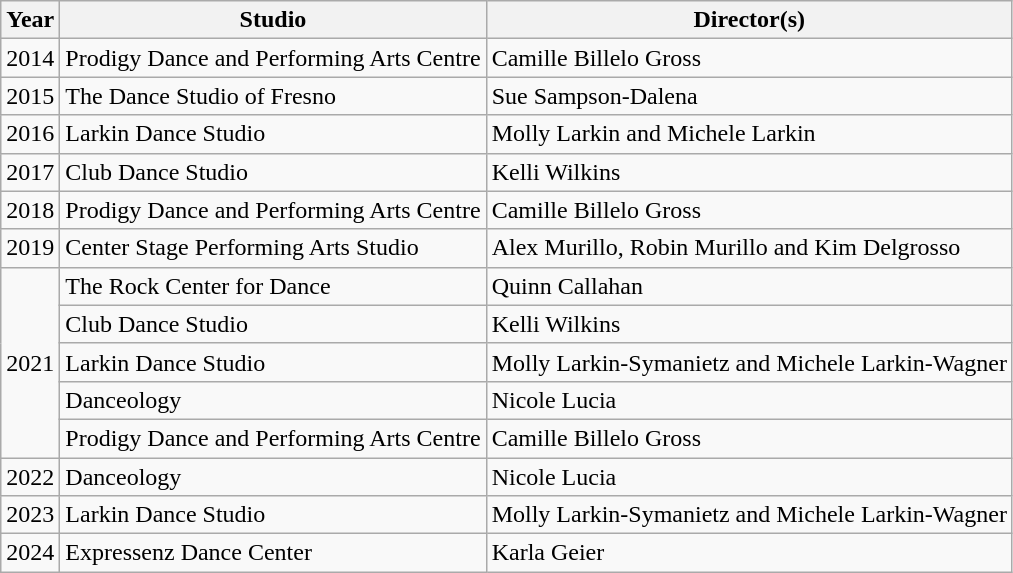<table class="wikitable">
<tr>
<th>Year</th>
<th>Studio</th>
<th>Director(s)</th>
</tr>
<tr>
<td>2014</td>
<td>Prodigy Dance and Performing Arts Centre</td>
<td>Camille Billelo Gross</td>
</tr>
<tr>
<td>2015</td>
<td>The Dance Studio of Fresno</td>
<td>Sue Sampson-Dalena</td>
</tr>
<tr>
<td>2016</td>
<td>Larkin Dance Studio</td>
<td>Molly Larkin and Michele Larkin</td>
</tr>
<tr>
<td>2017</td>
<td>Club Dance Studio</td>
<td>Kelli Wilkins</td>
</tr>
<tr>
<td>2018</td>
<td>Prodigy Dance and Performing Arts Centre</td>
<td>Camille Billelo Gross</td>
</tr>
<tr>
<td>2019</td>
<td>Center Stage Performing Arts Studio</td>
<td>Alex Murillo, Robin Murillo and Kim Delgrosso</td>
</tr>
<tr>
<td rowspan="5">2021</td>
<td>The Rock Center for Dance</td>
<td>Quinn Callahan</td>
</tr>
<tr>
<td>Club Dance Studio</td>
<td>Kelli Wilkins</td>
</tr>
<tr>
<td>Larkin Dance Studio</td>
<td>Molly Larkin-Symanietz and Michele Larkin-Wagner</td>
</tr>
<tr>
<td>Danceology</td>
<td>Nicole Lucia</td>
</tr>
<tr>
<td>Prodigy Dance and Performing Arts Centre</td>
<td>Camille Billelo Gross</td>
</tr>
<tr>
<td>2022</td>
<td>Danceology</td>
<td>Nicole Lucia</td>
</tr>
<tr>
<td>2023</td>
<td>Larkin Dance Studio</td>
<td>Molly Larkin-Symanietz and Michele Larkin-Wagner</td>
</tr>
<tr>
<td>2024</td>
<td>Expressenz Dance Center</td>
<td>Karla Geier</td>
</tr>
</table>
